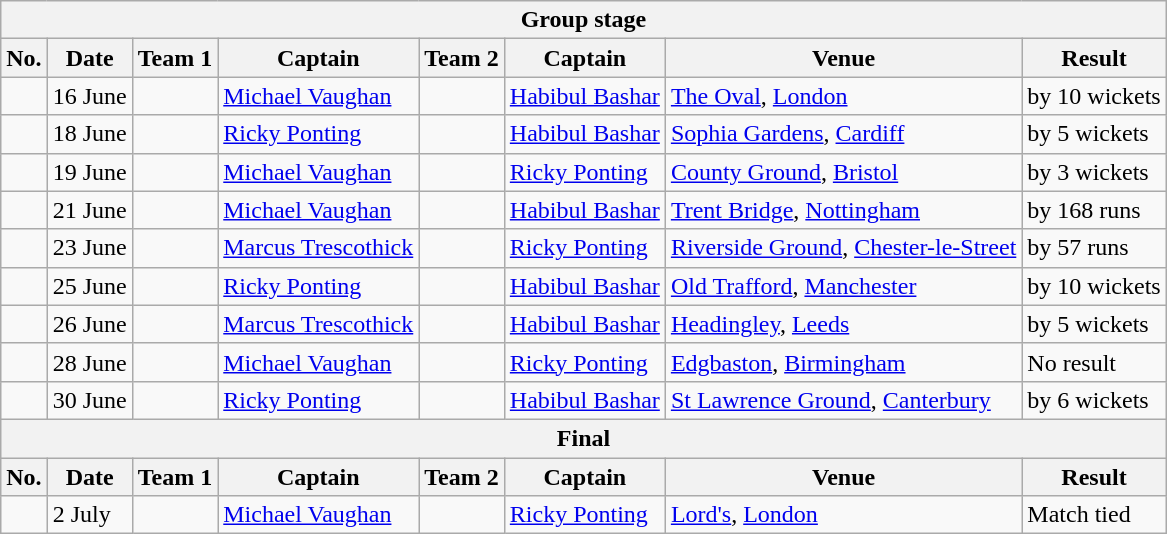<table class="wikitable">
<tr>
<th colspan="8">Group stage</th>
</tr>
<tr>
<th>No.</th>
<th>Date</th>
<th>Team 1</th>
<th>Captain</th>
<th>Team 2</th>
<th>Captain</th>
<th>Venue</th>
<th>Result</th>
</tr>
<tr>
<td></td>
<td>16 June</td>
<td></td>
<td><a href='#'>Michael Vaughan</a></td>
<td></td>
<td><a href='#'>Habibul Bashar</a></td>
<td><a href='#'>The Oval</a>, <a href='#'>London</a></td>
<td> by 10 wickets</td>
</tr>
<tr>
<td></td>
<td>18 June</td>
<td></td>
<td><a href='#'>Ricky Ponting</a></td>
<td></td>
<td><a href='#'>Habibul Bashar</a></td>
<td><a href='#'>Sophia Gardens</a>, <a href='#'>Cardiff</a></td>
<td> by 5 wickets</td>
</tr>
<tr>
<td></td>
<td>19 June</td>
<td></td>
<td><a href='#'>Michael Vaughan</a></td>
<td></td>
<td><a href='#'>Ricky Ponting</a></td>
<td><a href='#'>County Ground</a>, <a href='#'>Bristol</a></td>
<td> by 3 wickets</td>
</tr>
<tr>
<td></td>
<td>21 June</td>
<td></td>
<td><a href='#'>Michael Vaughan</a></td>
<td></td>
<td><a href='#'>Habibul Bashar</a></td>
<td><a href='#'>Trent Bridge</a>, <a href='#'>Nottingham</a></td>
<td> by 168 runs</td>
</tr>
<tr>
<td></td>
<td>23 June</td>
<td></td>
<td><a href='#'>Marcus Trescothick</a></td>
<td></td>
<td><a href='#'>Ricky Ponting</a></td>
<td><a href='#'>Riverside Ground</a>, <a href='#'>Chester-le-Street</a></td>
<td> by 57 runs</td>
</tr>
<tr>
<td></td>
<td>25 June</td>
<td></td>
<td><a href='#'>Ricky Ponting</a></td>
<td></td>
<td><a href='#'>Habibul Bashar</a></td>
<td><a href='#'>Old Trafford</a>, <a href='#'>Manchester</a></td>
<td> by 10 wickets</td>
</tr>
<tr>
<td></td>
<td>26 June</td>
<td></td>
<td><a href='#'>Marcus Trescothick</a></td>
<td></td>
<td><a href='#'>Habibul Bashar</a></td>
<td><a href='#'>Headingley</a>, <a href='#'>Leeds</a></td>
<td> by 5 wickets</td>
</tr>
<tr>
<td></td>
<td>28 June</td>
<td></td>
<td><a href='#'>Michael Vaughan</a></td>
<td></td>
<td><a href='#'>Ricky Ponting</a></td>
<td><a href='#'>Edgbaston</a>, <a href='#'>Birmingham</a></td>
<td>No result</td>
</tr>
<tr>
<td></td>
<td>30 June</td>
<td></td>
<td><a href='#'>Ricky Ponting</a></td>
<td></td>
<td><a href='#'>Habibul Bashar</a></td>
<td><a href='#'>St Lawrence Ground</a>, <a href='#'>Canterbury</a></td>
<td> by 6 wickets</td>
</tr>
<tr>
<th colspan="8">Final</th>
</tr>
<tr>
<th>No.</th>
<th>Date</th>
<th>Team 1</th>
<th>Captain</th>
<th>Team 2</th>
<th>Captain</th>
<th>Venue</th>
<th>Result</th>
</tr>
<tr>
<td></td>
<td>2 July</td>
<td></td>
<td><a href='#'>Michael Vaughan</a></td>
<td></td>
<td><a href='#'>Ricky Ponting</a></td>
<td><a href='#'>Lord's</a>, <a href='#'>London</a></td>
<td>Match tied</td>
</tr>
</table>
